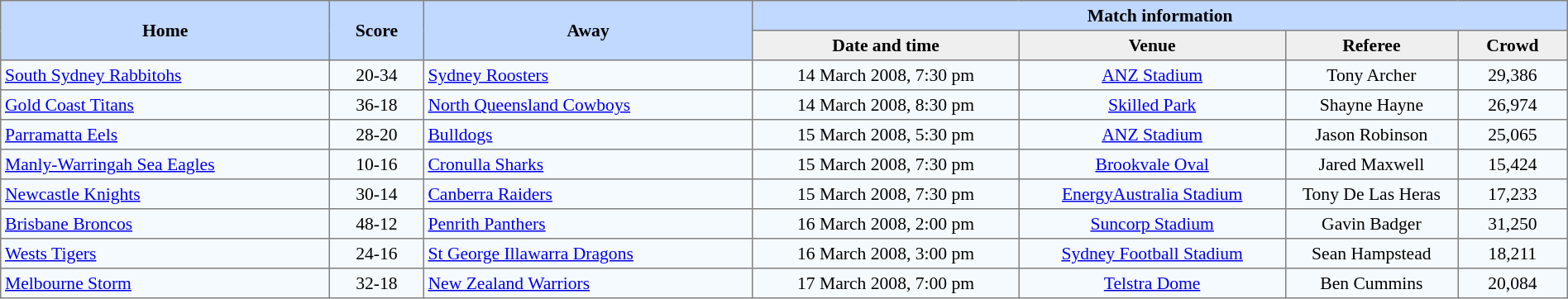<table border=1 style="border-collapse:collapse; font-size:90%; text-align:center;" cellpadding=3 cellspacing=0 width=100%>
<tr bgcolor=#C1D8FF>
<th rowspan=2 width=21%>Home</th>
<th rowspan=2 width=6%>Score</th>
<th rowspan=2 width=21%>Away</th>
<th colspan=6>Match information</th>
</tr>
<tr bgcolor=#EFEFEF>
<th width=17%>Date and time</th>
<th width=17%>Venue</th>
<th width=11%>Referee</th>
<th width=7%>Crowd</th>
</tr>
<tr bgcolor=#F5FAFF>
<td align=left> <a href='#'>South Sydney Rabbitohs</a></td>
<td>20-34</td>
<td align=left> <a href='#'>Sydney Roosters</a></td>
<td>14 March 2008, 7:30 pm</td>
<td><a href='#'>ANZ Stadium</a></td>
<td>Tony Archer</td>
<td>29,386</td>
</tr>
<tr bgcolor=#F5FAFF>
<td align=left> <a href='#'>Gold Coast Titans</a></td>
<td>36-18</td>
<td align=left> <a href='#'>North Queensland Cowboys</a></td>
<td>14 March 2008, 8:30 pm</td>
<td><a href='#'>Skilled Park</a></td>
<td>Shayne Hayne</td>
<td>26,974</td>
</tr>
<tr bgcolor=#F5FAFF>
<td align=left> <a href='#'>Parramatta Eels</a></td>
<td>28-20</td>
<td align=left> <a href='#'>Bulldogs</a></td>
<td>15 March 2008, 5:30 pm</td>
<td><a href='#'>ANZ Stadium</a></td>
<td>Jason Robinson</td>
<td>25,065</td>
</tr>
<tr bgcolor=#F5FAFF>
<td align=left> <a href='#'>Manly-Warringah Sea Eagles</a></td>
<td>10-16</td>
<td align=left> <a href='#'>Cronulla Sharks</a></td>
<td>15 March 2008, 7:30 pm</td>
<td><a href='#'>Brookvale Oval</a></td>
<td>Jared Maxwell</td>
<td>15,424</td>
</tr>
<tr bgcolor=#F5FAFF>
<td align=left> <a href='#'>Newcastle Knights</a></td>
<td>30-14</td>
<td align=left> <a href='#'>Canberra Raiders</a></td>
<td>15 March 2008, 7:30 pm</td>
<td><a href='#'>EnergyAustralia Stadium</a></td>
<td>Tony De Las Heras</td>
<td>17,233</td>
</tr>
<tr bgcolor=#F5FAFF>
<td align=left> <a href='#'>Brisbane Broncos</a></td>
<td>48-12</td>
<td align=left> <a href='#'>Penrith Panthers</a></td>
<td>16 March 2008, 2:00 pm</td>
<td><a href='#'>Suncorp Stadium</a></td>
<td>Gavin Badger</td>
<td>31,250</td>
</tr>
<tr bgcolor=#F5FAFF>
<td align=left> <a href='#'>Wests Tigers</a></td>
<td>24-16</td>
<td align=left> <a href='#'>St George Illawarra Dragons</a></td>
<td>16 March 2008, 3:00 pm</td>
<td><a href='#'>Sydney Football Stadium</a></td>
<td>Sean Hampstead</td>
<td>18,211</td>
</tr>
<tr bgcolor=#F5FAFF>
<td align=left> <a href='#'>Melbourne Storm</a></td>
<td>32-18</td>
<td align=left> <a href='#'>New Zealand Warriors</a></td>
<td>17 March 2008, 7:00 pm</td>
<td><a href='#'>Telstra Dome</a></td>
<td>Ben Cummins</td>
<td>20,084</td>
</tr>
</table>
